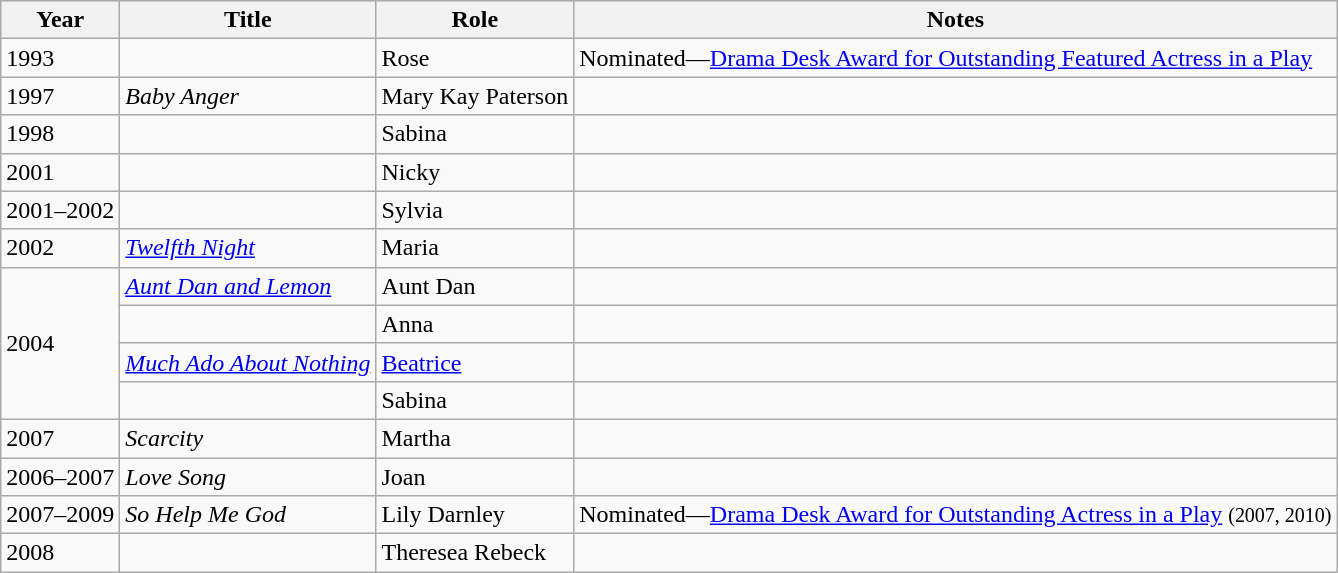<table class="wikitable sortable">
<tr>
<th>Year</th>
<th>Title</th>
<th>Role</th>
<th class="unsortable">Notes</th>
</tr>
<tr>
<td>1993</td>
<td><em></em></td>
<td>Rose</td>
<td>Nominated—<a href='#'>Drama Desk Award for Outstanding Featured Actress in a Play</a></td>
</tr>
<tr>
<td>1997</td>
<td><em>Baby Anger</em></td>
<td>Mary Kay Paterson</td>
<td></td>
</tr>
<tr>
<td>1998</td>
<td><em></em></td>
<td>Sabina</td>
<td></td>
</tr>
<tr>
<td>2001</td>
<td><em></em></td>
<td>Nicky</td>
<td></td>
</tr>
<tr>
<td>2001–2002</td>
<td><em></em></td>
<td>Sylvia</td>
<td></td>
</tr>
<tr>
<td>2002</td>
<td><em><a href='#'>Twelfth Night</a></em></td>
<td>Maria</td>
<td></td>
</tr>
<tr>
<td rowspan="4">2004</td>
<td><em><a href='#'>Aunt Dan and Lemon</a></em></td>
<td>Aunt Dan</td>
<td></td>
</tr>
<tr>
<td><em></em></td>
<td>Anna</td>
<td></td>
</tr>
<tr>
<td><em><a href='#'>Much Ado About Nothing</a></em></td>
<td><a href='#'>Beatrice</a></td>
<td></td>
</tr>
<tr>
<td><em></em></td>
<td>Sabina</td>
<td></td>
</tr>
<tr>
<td>2007</td>
<td><em>Scarcity</em></td>
<td>Martha</td>
<td></td>
</tr>
<tr>
<td>2006–2007</td>
<td><em>Love Song</em></td>
<td>Joan </td>
<td></td>
</tr>
<tr>
<td>2007–2009</td>
<td><em>So Help Me God</em></td>
<td>Lily Darnley</td>
<td>Nominated—<a href='#'>Drama Desk Award for Outstanding Actress in a Play</a> <small>(2007, 2010)</small></td>
</tr>
<tr>
<td>2008</td>
<td><em></em></td>
<td>Theresea Rebeck</td>
<td></td>
</tr>
</table>
